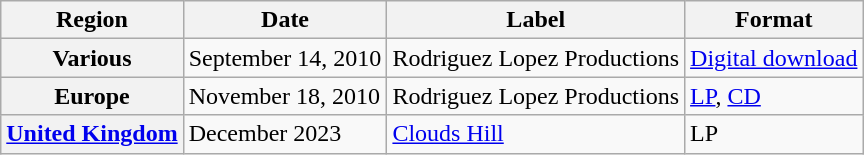<table class="wikitable plainrowheaders">
<tr>
<th>Region</th>
<th>Date</th>
<th>Label</th>
<th>Format</th>
</tr>
<tr>
<th scope="row">Various</th>
<td>September 14, 2010</td>
<td>Rodriguez Lopez Productions</td>
<td><a href='#'>Digital download</a></td>
</tr>
<tr>
<th scope="row">Europe</th>
<td>November 18, 2010</td>
<td>Rodriguez Lopez Productions</td>
<td><a href='#'>LP</a>, <a href='#'>CD</a></td>
</tr>
<tr>
<th scope="row"><a href='#'>United Kingdom</a></th>
<td>December 2023</td>
<td><a href='#'>Clouds Hill</a></td>
<td>LP</td>
</tr>
</table>
